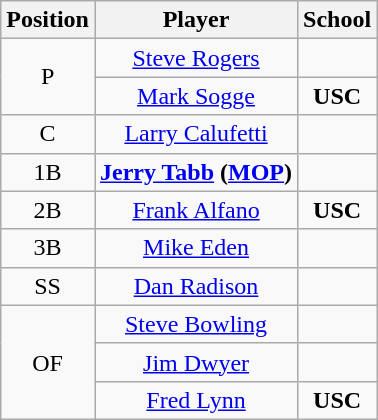<table class="wikitable" style=text-align:center>
<tr>
<th>Position</th>
<th>Player</th>
<th>School</th>
</tr>
<tr>
<td rowspan=2>P</td>
<td><a href='#'>Steve Rogers</a></td>
<td style=></td>
</tr>
<tr>
<td><a href='#'>Mark Sogge</a></td>
<td style=><strong>USC</strong></td>
</tr>
<tr>
<td>C</td>
<td><a href='#'>Larry Calufetti</a></td>
<td style=></td>
</tr>
<tr>
<td>1B</td>
<td><strong><a href='#'>Jerry Tabb</a> (<a href='#'>MOP</a>)</strong></td>
<td style=></td>
</tr>
<tr>
<td>2B</td>
<td><a href='#'>Frank Alfano</a></td>
<td style=><strong>USC</strong></td>
</tr>
<tr>
<td>3B</td>
<td><a href='#'>Mike Eden</a></td>
<td style=></td>
</tr>
<tr>
<td>SS</td>
<td><a href='#'>Dan Radison</a></td>
<td style=></td>
</tr>
<tr>
<td rowspan=3>OF</td>
<td><a href='#'>Steve Bowling</a></td>
<td style=></td>
</tr>
<tr>
<td><a href='#'>Jim Dwyer</a></td>
<td style=></td>
</tr>
<tr>
<td><a href='#'>Fred Lynn</a></td>
<td style=><strong>USC</strong></td>
</tr>
</table>
